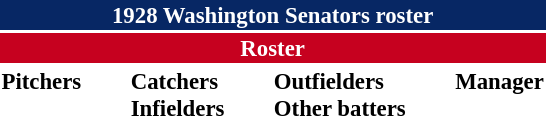<table class="toccolours" style="font-size: 95%;">
<tr>
<th colspan="10" style="background-color: #072764; color: #FFFFFF; text-align: center;">1928 Washington Senators roster</th>
</tr>
<tr>
<td colspan="10" style="background-color: #c6011f; color: white; text-align: center;"><strong>Roster</strong></td>
</tr>
<tr>
<td valign="top"><strong>Pitchers</strong><br>









</td>
<td width="25px"></td>
<td valign="top"><strong>Catchers</strong><br>



<strong>Infielders</strong>










</td>
<td width="25px"></td>
<td valign="top"><strong>Outfielders</strong><br>





<strong>Other batters</strong>
</td>
<td width="25px"></td>
<td valign="top"><strong>Manager</strong><br></td>
</tr>
<tr>
</tr>
</table>
